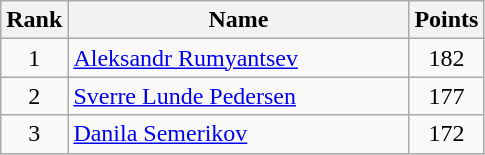<table class="wikitable" border="1" style="text-align:center">
<tr>
<th width=30>Rank</th>
<th width=220>Name</th>
<th width=25>Points</th>
</tr>
<tr>
<td>1</td>
<td align="left"> <a href='#'>Aleksandr Rumyantsev</a></td>
<td>182</td>
</tr>
<tr>
<td>2</td>
<td align="left"> <a href='#'>Sverre Lunde Pedersen</a></td>
<td>177</td>
</tr>
<tr>
<td>3</td>
<td align="left"> <a href='#'>Danila Semerikov</a></td>
<td>172</td>
</tr>
</table>
